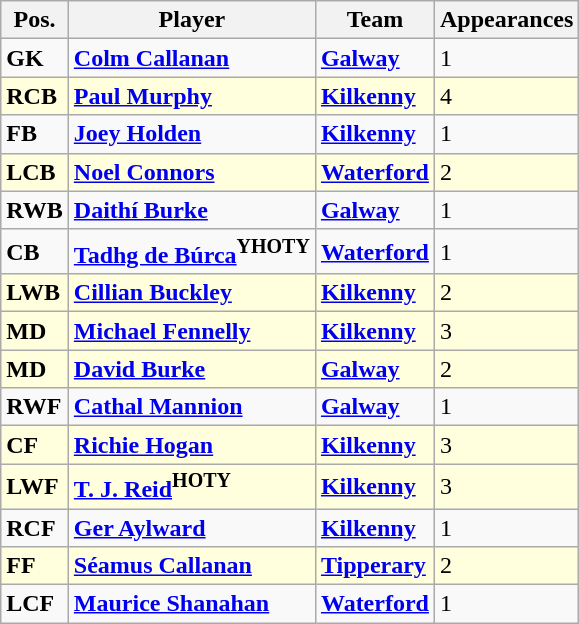<table class="wikitable">
<tr>
<th>Pos.</th>
<th>Player</th>
<th>Team</th>
<th>Appearances</th>
</tr>
<tr>
<td><strong>GK</strong></td>
<td> <strong><a href='#'>Colm Callanan</a></strong></td>
<td><strong><a href='#'>Galway</a></strong></td>
<td>1</td>
</tr>
<tr bgcolor=#FFFFDD>
<td><strong>RCB</strong></td>
<td> <strong><a href='#'>Paul Murphy</a></strong></td>
<td><strong><a href='#'>Kilkenny</a></strong></td>
<td>4</td>
</tr>
<tr>
<td><strong>FB</strong></td>
<td> <strong><a href='#'>Joey Holden</a></strong></td>
<td><strong><a href='#'>Kilkenny</a></strong></td>
<td>1</td>
</tr>
<tr bgcolor=#FFFFDD>
<td><strong>LCB</strong></td>
<td> <strong><a href='#'>Noel Connors</a></strong></td>
<td><strong><a href='#'>Waterford</a></strong></td>
<td>2</td>
</tr>
<tr>
<td><strong>RWB</strong></td>
<td> <strong><a href='#'>Daithí Burke</a></strong></td>
<td><strong><a href='#'>Galway</a></strong></td>
<td>1</td>
</tr>
<tr>
<td><strong>CB</strong></td>
<td> <strong><a href='#'>Tadhg de Búrca</a><sup>YHOTY</sup></strong></td>
<td><strong><a href='#'>Waterford</a></strong></td>
<td>1</td>
</tr>
<tr bgcolor=#FFFFDD>
<td><strong>LWB</strong></td>
<td> <strong><a href='#'>Cillian Buckley</a></strong></td>
<td><strong><a href='#'>Kilkenny</a></strong></td>
<td>2</td>
</tr>
<tr bgcolor=#FFFFDD>
<td><strong>MD</strong></td>
<td> <strong><a href='#'>Michael Fennelly</a></strong></td>
<td><strong><a href='#'>Kilkenny</a></strong></td>
<td>3</td>
</tr>
<tr bgcolor=#FFFFDD>
<td><strong>MD</strong></td>
<td> <strong><a href='#'>David Burke</a></strong></td>
<td><strong><a href='#'>Galway</a></strong></td>
<td>2</td>
</tr>
<tr>
<td><strong>RWF</strong></td>
<td> <strong><a href='#'>Cathal Mannion</a></strong></td>
<td><strong><a href='#'>Galway</a></strong></td>
<td>1</td>
</tr>
<tr bgcolor=#FFFFDD>
<td><strong>CF</strong></td>
<td> <strong><a href='#'>Richie Hogan</a></strong></td>
<td><strong><a href='#'>Kilkenny</a></strong></td>
<td>3</td>
</tr>
<tr bgcolor=#FFFFDD>
<td><strong>LWF</strong></td>
<td> <strong><a href='#'>T. J. Reid</a><sup>HOTY</sup></strong></td>
<td><strong><a href='#'>Kilkenny</a></strong></td>
<td>3</td>
</tr>
<tr>
<td><strong>RCF</strong></td>
<td> <strong><a href='#'>Ger Aylward</a></strong></td>
<td><strong><a href='#'>Kilkenny</a></strong></td>
<td>1</td>
</tr>
<tr bgcolor=#FFFFDD>
<td><strong>FF</strong></td>
<td> <strong><a href='#'>Séamus Callanan</a></strong></td>
<td><strong><a href='#'>Tipperary</a></strong></td>
<td>2</td>
</tr>
<tr>
<td><strong>LCF</strong></td>
<td> <strong><a href='#'>Maurice Shanahan</a></strong></td>
<td><strong><a href='#'>Waterford</a></strong></td>
<td>1</td>
</tr>
</table>
